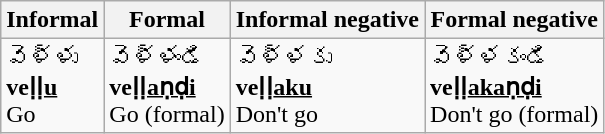<table class="wikitable">
<tr>
<th>Informal</th>
<th>Formal</th>
<th>Informal negative</th>
<th>Formal negative</th>
</tr>
<tr>
<td>వెళ్ళు<br><strong>veḷḷ<u>u</u></strong><br>Go</td>
<td>వెళ్ళండి<br><strong>veḷḷ<u>aṇḍi</u></strong><br>Go (formal)</td>
<td>వెళ్ళకు<br><strong>veḷḷ<u>aku</u></strong><br>Don't go</td>
<td>వెళ్ళకండి<br><strong>veḷḷ<u>akaṇḍi</u></strong><br>Don't go (formal)</td>
</tr>
</table>
